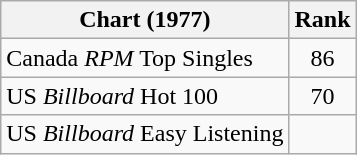<table class="wikitable sortable">
<tr>
<th>Chart (1977)</th>
<th>Rank</th>
</tr>
<tr>
<td>Canada <em>RPM</em> Top Singles</td>
<td style="text-align:center;">86</td>
</tr>
<tr>
<td>US <em>Billboard</em> Hot 100</td>
<td style="text-align:center;">70</td>
</tr>
<tr>
<td>US <em>Billboard</em> Easy Listening</td>
<td></td>
</tr>
</table>
